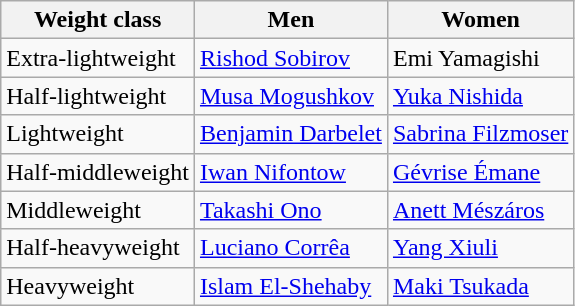<table class="wikitable">
<tr>
<th><strong>Weight class</strong></th>
<th><strong>Men</strong></th>
<th>Women</th>
</tr>
<tr>
<td>Extra-lightweight</td>
<td><a href='#'>Rishod Sobirov</a></td>
<td>Emi Yamagishi</td>
</tr>
<tr>
<td>Half-lightweight</td>
<td><a href='#'>Musa Mogushkov</a></td>
<td><a href='#'>Yuka Nishida</a></td>
</tr>
<tr>
<td>Lightweight</td>
<td><a href='#'>Benjamin Darbelet</a></td>
<td><a href='#'>Sabrina Filzmoser</a></td>
</tr>
<tr>
<td>Half-middleweight</td>
<td><a href='#'>Iwan Nifontow</a></td>
<td><a href='#'>Gévrise Émane</a></td>
</tr>
<tr>
<td>Middleweight</td>
<td><a href='#'>Takashi Ono</a></td>
<td><a href='#'>Anett Mészáros</a></td>
</tr>
<tr>
<td>Half-heavyweight</td>
<td><a href='#'>Luciano Corrêa</a></td>
<td><a href='#'>Yang Xiuli</a></td>
</tr>
<tr>
<td>Heavyweight</td>
<td><a href='#'>Islam El-Shehaby</a></td>
<td><a href='#'>Maki Tsukada</a></td>
</tr>
</table>
